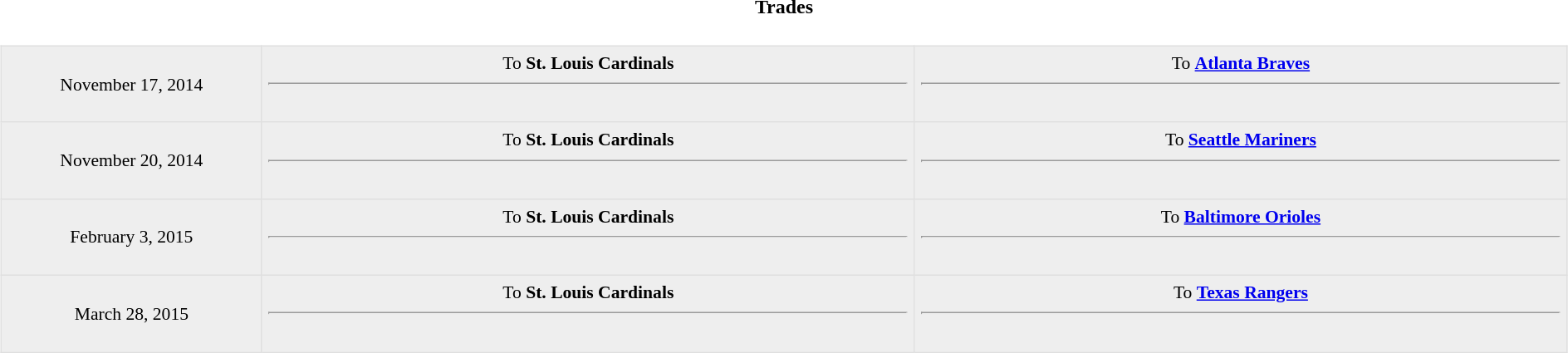<table class="toccolours collapsible collapsed" style="width:100%; background:inherit">
<tr>
<th>Trades</th>
</tr>
<tr>
<td><br><table border=1 style="border-collapse:collapse; font-size:90%; text-align: center; width: 100%" bordercolor="#DFDFDF"  cellpadding="5">
<tr bgcolor="#eeeeee">
<td style="width:12%">November 17, 2014</td>
<td style="width:30%" valign="top">To <strong>St. Louis Cardinals</strong><hr><br></td>
<td style="width:30%" valign="top">To <strong><a href='#'>Atlanta Braves</a></strong><hr><br></td>
</tr>
<tr bgcolor="#eeeeee">
<td>November 20, 2014</td>
<td valign="top">To <strong>St. Louis Cardinals</strong><hr><br></td>
<td valign="top">To <strong><a href='#'>Seattle Mariners</a></strong><hr><br></td>
</tr>
<tr bgcolor="#eeeeee">
<td>February 3, 2015</td>
<td valign="top">To <strong>St. Louis Cardinals</strong><hr><br></td>
<td valign="top">To <strong><a href='#'>Baltimore Orioles</a></strong><hr><br></td>
</tr>
<tr bgcolor=eeeeee>
<td>March 28, 2015</td>
<td valign="top">To <strong>St. Louis Cardinals</strong><hr><br></td>
<td valign="top">To <strong><a href='#'>Texas Rangers</a></strong><hr><br></td>
</tr>
</table>
</td>
</tr>
</table>
